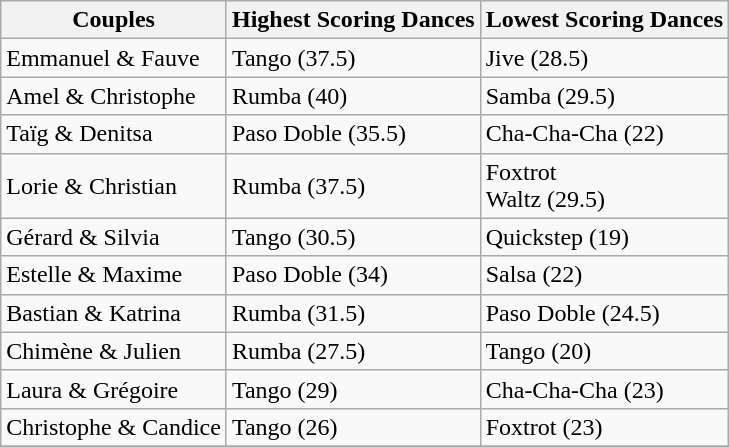<table class="wikitable" border="1">
<tr>
<th>Couples</th>
<th>Highest Scoring Dances</th>
<th>Lowest Scoring Dances</th>
</tr>
<tr>
<td>Emmanuel & Fauve</td>
<td>Tango (37.5)</td>
<td>Jive (28.5)</td>
</tr>
<tr>
<td>Amel & Christophe</td>
<td>Rumba (40)</td>
<td>Samba (29.5)</td>
</tr>
<tr>
<td>Taïg & Denitsa</td>
<td>Paso Doble (35.5)</td>
<td>Cha-Cha-Cha (22)</td>
</tr>
<tr>
<td>Lorie & Christian</td>
<td>Rumba (37.5)</td>
<td>Foxtrot<br>Waltz (29.5)</td>
</tr>
<tr>
<td>Gérard & Silvia</td>
<td>Tango (30.5)</td>
<td>Quickstep (19)</td>
</tr>
<tr>
<td>Estelle & Maxime</td>
<td>Paso Doble (34)</td>
<td>Salsa (22)</td>
</tr>
<tr>
<td>Bastian & Katrina</td>
<td>Rumba (31.5)</td>
<td>Paso Doble (24.5)</td>
</tr>
<tr>
<td>Chimène & Julien</td>
<td>Rumba (27.5)</td>
<td>Tango (20)</td>
</tr>
<tr>
<td>Laura & Grégoire</td>
<td>Tango (29)</td>
<td>Cha-Cha-Cha (23)</td>
</tr>
<tr>
<td>Christophe & Candice</td>
<td>Tango (26)</td>
<td>Foxtrot (23)</td>
</tr>
<tr>
</tr>
</table>
